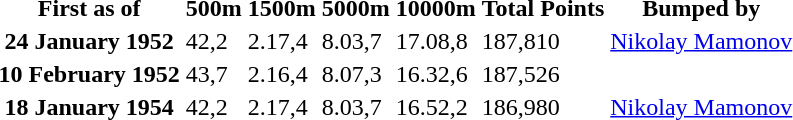<table>
<tr>
<th>First as of</th>
<th>500m</th>
<th>1500m</th>
<th>5000m</th>
<th>10000m</th>
<th>Total Points</th>
<th>Bumped by</th>
</tr>
<tr>
<th>24 January 1952</th>
<td>42,2</td>
<td>2.17,4</td>
<td>8.03,7</td>
<td>17.08,8</td>
<td>187,810</td>
<td><a href='#'>Nikolay Mamonov</a></td>
</tr>
<tr>
<th>10 February 1952</th>
<td>43,7</td>
<td>2.16,4</td>
<td>8.07,3</td>
<td>16.32,6</td>
<td>187,526</td>
<td></td>
</tr>
<tr>
<th>18 January 1954</th>
<td>42,2</td>
<td>2.17,4</td>
<td>8.03,7</td>
<td>16.52,2</td>
<td>186,980</td>
<td><a href='#'>Nikolay Mamonov</a></td>
</tr>
</table>
